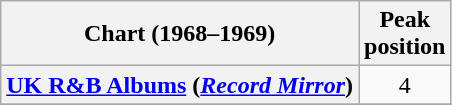<table class="wikitable sortable plainrowheaders">
<tr>
<th scope="col">Chart (1968–1969)</th>
<th scope="col">Peak<br>position</th>
</tr>
<tr>
<th scope="row"><a href='#'>UK R&B Albums</a> (<em><a href='#'>Record Mirror</a></em>)</th>
<td align="center">4</td>
</tr>
<tr>
</tr>
</table>
